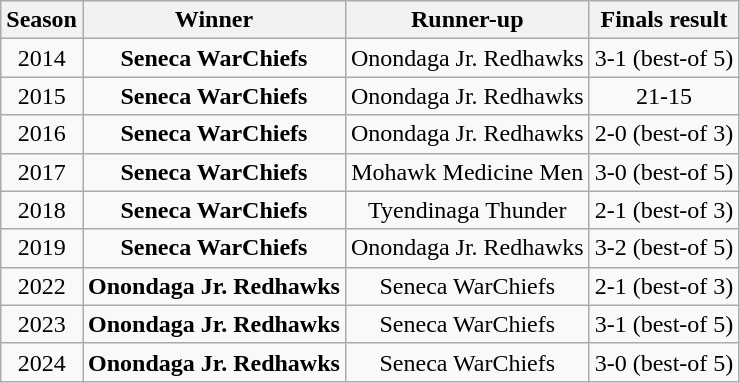<table class="wikitable">
<tr>
<th>Season</th>
<th>Winner</th>
<th>Runner-up</th>
<th>Finals result</th>
</tr>
<tr ALIGN=center>
<td>2014</td>
<td><strong>Seneca WarChiefs</strong></td>
<td>Onondaga Jr. Redhawks</td>
<td>3-1 (best-of 5)</td>
</tr>
<tr ALIGN=center>
<td>2015</td>
<td><strong>Seneca WarChiefs</strong></td>
<td>Onondaga Jr. Redhawks</td>
<td>21-15</td>
</tr>
<tr ALIGN=center>
<td>2016</td>
<td><strong>Seneca WarChiefs</strong></td>
<td>Onondaga Jr. Redhawks</td>
<td>2-0 (best-of 3)</td>
</tr>
<tr ALIGN=center>
<td>2017</td>
<td><strong>Seneca WarChiefs</strong></td>
<td>Mohawk Medicine Men</td>
<td>3-0 (best-of 5)</td>
</tr>
<tr ALIGN=center>
<td>2018</td>
<td><strong>Seneca WarChiefs</strong></td>
<td>Tyendinaga Thunder</td>
<td>2-1 (best-of 3)</td>
</tr>
<tr ALIGN=center>
<td>2019</td>
<td><strong>Seneca WarChiefs</strong></td>
<td>Onondaga Jr. Redhawks</td>
<td>3-2 (best-of 5)</td>
</tr>
<tr ALIGN=center>
<td>2022</td>
<td><strong>Onondaga Jr. Redhawks</strong></td>
<td>Seneca WarChiefs</td>
<td>2-1 (best-of 3)</td>
</tr>
<tr ALIGN=center>
<td>2023</td>
<td><strong>Onondaga Jr. Redhawks</strong></td>
<td>Seneca WarChiefs</td>
<td>3-1 (best-of 5)</td>
</tr>
<tr ALIGN=center>
<td>2024</td>
<td><strong>Onondaga Jr. Redhawks</strong></td>
<td>Seneca WarChiefs</td>
<td>3-0 (best-of 5)</td>
</tr>
</table>
